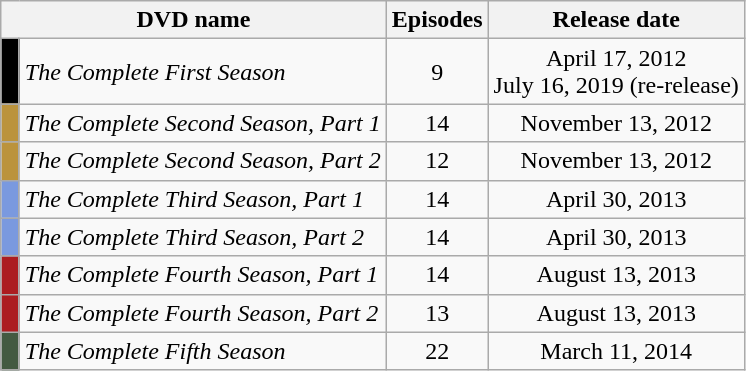<table class=wikitable style="text-align:center">
<tr>
<th colspan=2>DVD name</th>
<th>Episodes</th>
<th>Release date</th>
</tr>
<tr>
<td style="width:5px; background:#000000"></td>
<td align="left"><em>The Complete First Season</em></td>
<td>9</td>
<td>April 17, 2012<br>July 16, 2019 (re-release)</td>
</tr>
<tr>
<td bgcolor="bb933c"></td>
<td align="left"><em>The Complete Second Season, Part 1</em></td>
<td>14</td>
<td>November 13, 2012</td>
</tr>
<tr>
<td bgcolor="bb933c"></td>
<td align="left"><em>The Complete Second Season, Part 2</em></td>
<td>12</td>
<td>November 13, 2012</td>
</tr>
<tr>
<td bgcolor="7A99DF"></td>
<td align="left"><em>The Complete Third Season, Part 1</em></td>
<td>14</td>
<td>April 30, 2013</td>
</tr>
<tr>
<td bgcolor="7A99DF"></td>
<td align="left"><em>The Complete Third Season, Part 2</em></td>
<td>14</td>
<td>April 30, 2013</td>
</tr>
<tr>
<td bgcolor="AC1D20"></td>
<td align="left"><em>The Complete Fourth Season, Part 1</em></td>
<td>14</td>
<td>August 13, 2013</td>
</tr>
<tr>
<td bgcolor="AC1D20"></td>
<td align="left"><em>The Complete Fourth Season, Part 2</em></td>
<td>13</td>
<td>August 13, 2013</td>
</tr>
<tr>
<td bgcolor="435A41"></td>
<td align="left"><em>The Complete Fifth Season</em></td>
<td>22</td>
<td>March 11, 2014</td>
</tr>
</table>
